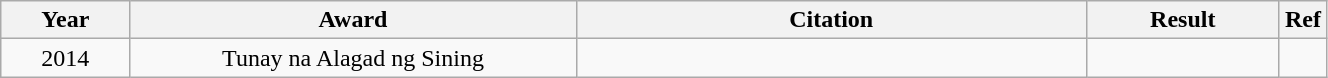<table width="70%" class="wikitable sortable">
<tr>
<th width="10%">Year</th>
<th width="35%">Award</th>
<th width="40%">Citation</th>
<th width="15%">Result</th>
<th width="15%">Ref</th>
</tr>
<tr>
<td align="center">2014</td>
<td align="center">Tunay na Alagad ng Sining</td>
<td align="center"></td>
<td></td>
<td></td>
</tr>
</table>
